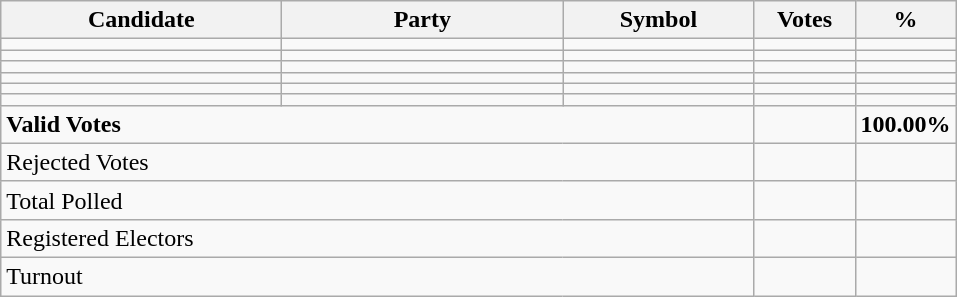<table class="wikitable" border="1" style="text-align:right;">
<tr>
<th align=left width="180">Candidate</th>
<th align=left width="180">Party</th>
<th align=left width="120">Symbol</th>
<th align=left width="60">Votes</th>
<th align=left width="60">%</th>
</tr>
<tr>
<td align=left></td>
<td align=left></td>
<td></td>
<td></td>
<td></td>
</tr>
<tr>
<td align=left></td>
<td align=left></td>
<td></td>
<td></td>
<td></td>
</tr>
<tr>
<td align=left></td>
<td align=left></td>
<td></td>
<td></td>
<td></td>
</tr>
<tr>
<td align=left></td>
<td align=left></td>
<td></td>
<td></td>
<td></td>
</tr>
<tr>
<td align=left></td>
<td align=left></td>
<td></td>
<td></td>
<td></td>
</tr>
<tr>
<td align=left></td>
<td align=left></td>
<td></td>
<td></td>
<td></td>
</tr>
<tr>
<td align=left colspan=3><strong>Valid Votes</strong></td>
<td><strong> </strong></td>
<td><strong>100.00%</strong></td>
</tr>
<tr>
<td align=left colspan=3>Rejected Votes</td>
<td></td>
<td></td>
</tr>
<tr>
<td align=left colspan=3>Total Polled</td>
<td></td>
<td></td>
</tr>
<tr>
<td align=left colspan=3>Registered Electors</td>
<td></td>
<td></td>
</tr>
<tr>
<td align=left colspan=3>Turnout</td>
<td></td>
</tr>
</table>
